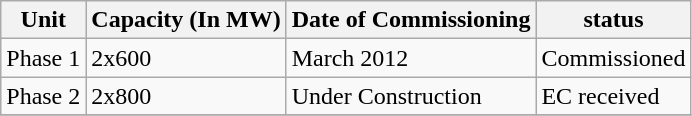<table class="wikitable">
<tr>
<th>Unit</th>
<th>Capacity (In MW)</th>
<th>Date of Commissioning</th>
<th>status</th>
</tr>
<tr>
<td>Phase 1</td>
<td>2x600</td>
<td>March 2012</td>
<td>Commissioned</td>
</tr>
<tr>
<td>Phase 2</td>
<td>2x800</td>
<td>Under Construction</td>
<td>EC received</td>
</tr>
<tr>
</tr>
</table>
